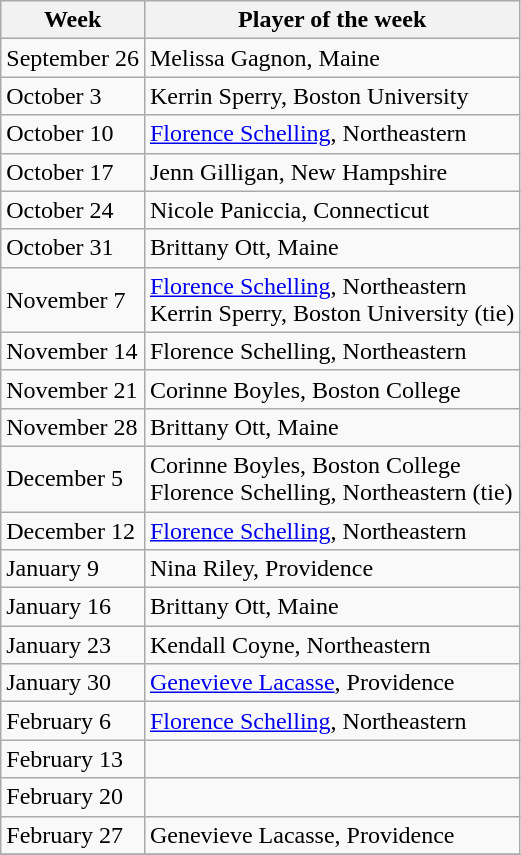<table class="wikitable" border="1">
<tr>
<th>Week</th>
<th>Player of the week</th>
</tr>
<tr>
<td>September 26</td>
<td>Melissa Gagnon, Maine</td>
</tr>
<tr>
<td>October 3</td>
<td>Kerrin Sperry, Boston University</td>
</tr>
<tr>
<td>October 10</td>
<td><a href='#'>Florence Schelling</a>, Northeastern</td>
</tr>
<tr>
<td>October 17</td>
<td>Jenn Gilligan, New Hampshire</td>
</tr>
<tr>
<td>October 24</td>
<td>Nicole Paniccia, Connecticut</td>
</tr>
<tr>
<td>October 31</td>
<td>Brittany Ott, Maine</td>
</tr>
<tr>
<td>November 7</td>
<td><a href='#'>Florence Schelling</a>, Northeastern<br>Kerrin Sperry, Boston University (tie)</td>
</tr>
<tr>
<td>November 14</td>
<td>Florence Schelling, Northeastern</td>
</tr>
<tr>
<td>November 21</td>
<td>Corinne Boyles, Boston College</td>
</tr>
<tr>
<td>November 28</td>
<td>Brittany Ott, Maine</td>
</tr>
<tr>
<td>December 5</td>
<td>Corinne Boyles, Boston College<br>Florence Schelling, Northeastern (tie)</td>
</tr>
<tr>
<td>December 12</td>
<td><a href='#'>Florence Schelling</a>, Northeastern</td>
</tr>
<tr>
<td>January 9</td>
<td>Nina Riley, Providence</td>
</tr>
<tr>
<td>January 16</td>
<td>Brittany Ott, Maine</td>
</tr>
<tr>
<td>January 23</td>
<td>Kendall Coyne, Northeastern</td>
</tr>
<tr>
<td>January 30</td>
<td><a href='#'>Genevieve Lacasse</a>, Providence</td>
</tr>
<tr>
<td>February 6</td>
<td><a href='#'>Florence Schelling</a>, Northeastern</td>
</tr>
<tr>
<td>February 13</td>
<td></td>
</tr>
<tr>
<td>February 20</td>
<td></td>
</tr>
<tr>
<td>February 27</td>
<td>Genevieve Lacasse, Providence</td>
</tr>
<tr>
</tr>
</table>
